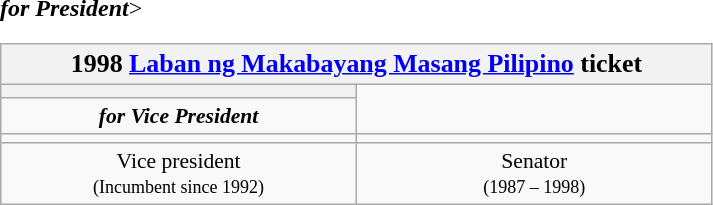<table class=wikitable style="font-size:90%; text-align:center">
<tr>
<th colspan=2><big>1998 <a href='#'>Laban ng Makabayang Masang Pilipino</a> ticket</big></th>
</tr>
<tr>
<th style="width:3em; font-size:135%; background:></th>
<th style="width:3em; font-size:135%; background:></th>
</tr>
<tr style="color:#000; font-size:100%; background:#>
<td style="width:200px;"><strong><em>for President</em></strong></td>
<td style="width:200px;"><strong><em>for Vice President</em></strong></td>
</tr>
<tr <--Do not add a generic image here, that would be forbidden under WP:IPH-->>
<td></td>
<td></td>
</tr>
<tr>
<td style=width:16em>Vice president<br><small>(Incumbent since 1992)</small></td>
<td style=width:16em>Senator<br><small>(1987 – 1998)</small></td>
</tr>
</table>
